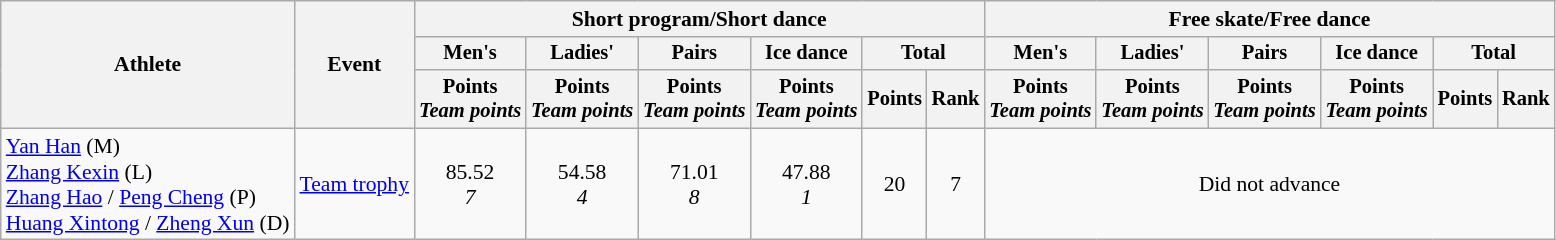<table class="wikitable" style="font-size:90%">
<tr>
<th rowspan=3>Athlete</th>
<th rowspan=3>Event</th>
<th colspan=6>Short program/Short dance</th>
<th colspan=6>Free skate/Free dance</th>
</tr>
<tr style="font-size:95%">
<th>Men's</th>
<th>Ladies'</th>
<th>Pairs</th>
<th>Ice dance</th>
<th colspan=2>Total</th>
<th>Men's</th>
<th>Ladies'</th>
<th>Pairs</th>
<th>Ice dance</th>
<th colspan=2>Total</th>
</tr>
<tr style="font-size:95%">
<th>Points<br><em>Team points</em></th>
<th>Points<br><em>Team points</em></th>
<th>Points<br><em>Team points</em></th>
<th>Points<br><em>Team points</em></th>
<th>Points</th>
<th>Rank</th>
<th>Points<br><em>Team points</em></th>
<th>Points<br><em>Team points</em></th>
<th>Points<br><em>Team points</em></th>
<th>Points<br><em>Team points</em></th>
<th>Points</th>
<th>Rank</th>
</tr>
<tr align=center>
<td align=left><a href='#'>Yan Han</a> (M)<br><a href='#'>Zhang Kexin</a> (L)<br><a href='#'>Zhang Hao</a> / <a href='#'>Peng Cheng</a> (P)<br><a href='#'>Huang Xintong</a> / <a href='#'>Zheng Xun</a> (D)</td>
<td align=left><a href='#'>Team trophy</a></td>
<td>85.52<br><em>7</em></td>
<td>54.58<br><em>4</em></td>
<td>71.01<br><em>8</em></td>
<td>47.88<br><em>1</em></td>
<td>20</td>
<td>7</td>
<td colspan=6>Did not advance</td>
</tr>
</table>
